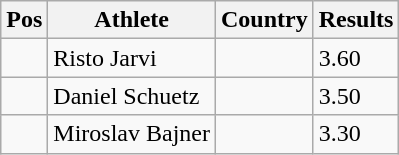<table class="wikitable">
<tr>
<th>Pos</th>
<th>Athlete</th>
<th>Country</th>
<th>Results</th>
</tr>
<tr>
<td align="center"></td>
<td>Risto Jarvi</td>
<td></td>
<td>3.60</td>
</tr>
<tr>
<td align="center"></td>
<td>Daniel Schuetz</td>
<td></td>
<td>3.50</td>
</tr>
<tr>
<td align="center"></td>
<td>Miroslav Bajner</td>
<td></td>
<td>3.30</td>
</tr>
</table>
